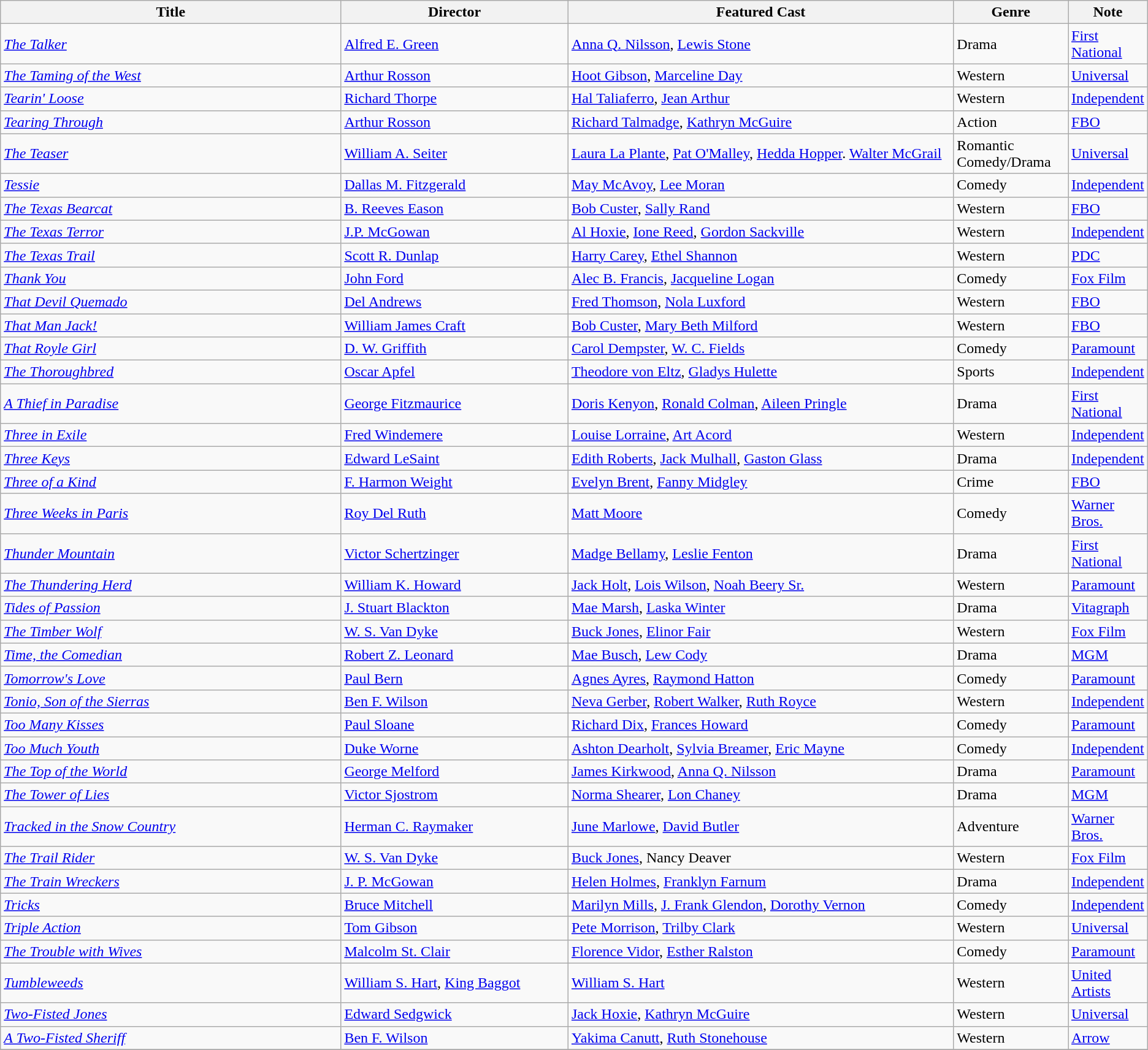<table class="wikitable">
<tr>
<th style="width:30%;">Title</th>
<th style="width:20%;">Director</th>
<th style="width:34%;">Featured Cast</th>
<th style="width:10%;">Genre</th>
<th style="width:10%;">Note</th>
</tr>
<tr>
<td><em><a href='#'>The Talker</a></em></td>
<td><a href='#'>Alfred E. Green</a></td>
<td><a href='#'>Anna Q. Nilsson</a>, <a href='#'>Lewis Stone</a></td>
<td>Drama</td>
<td><a href='#'>First National</a></td>
</tr>
<tr>
<td><em><a href='#'>The Taming of the West</a></em></td>
<td><a href='#'>Arthur Rosson</a></td>
<td><a href='#'>Hoot Gibson</a>, <a href='#'>Marceline Day</a></td>
<td>Western</td>
<td><a href='#'>Universal</a></td>
</tr>
<tr>
<td><em><a href='#'>Tearin' Loose</a></em></td>
<td><a href='#'>Richard Thorpe</a></td>
<td><a href='#'>Hal Taliaferro</a>, <a href='#'>Jean Arthur</a></td>
<td>Western</td>
<td><a href='#'>Independent</a></td>
</tr>
<tr>
<td><em><a href='#'>Tearing Through</a></em></td>
<td><a href='#'>Arthur Rosson</a></td>
<td><a href='#'>Richard Talmadge</a>, <a href='#'>Kathryn McGuire</a></td>
<td>Action</td>
<td><a href='#'>FBO</a></td>
</tr>
<tr>
<td><em><a href='#'>The Teaser</a></em></td>
<td><a href='#'>William A. Seiter</a></td>
<td><a href='#'>Laura La Plante</a>, <a href='#'>Pat O'Malley</a>, <a href='#'>Hedda Hopper</a>. <a href='#'>Walter McGrail</a></td>
<td>Romantic Comedy/Drama</td>
<td><a href='#'>Universal</a></td>
</tr>
<tr>
<td><em><a href='#'>Tessie</a></em></td>
<td><a href='#'>Dallas M. Fitzgerald</a></td>
<td><a href='#'>May McAvoy</a>, <a href='#'>Lee Moran</a></td>
<td>Comedy</td>
<td><a href='#'>Independent</a></td>
</tr>
<tr>
<td><em><a href='#'>The Texas Bearcat</a></em></td>
<td><a href='#'>B. Reeves Eason</a></td>
<td><a href='#'>Bob Custer</a>, <a href='#'>Sally Rand</a></td>
<td>Western</td>
<td><a href='#'>FBO</a></td>
</tr>
<tr>
<td><em><a href='#'>The Texas Terror</a></em></td>
<td><a href='#'>J.P. McGowan</a></td>
<td><a href='#'>Al Hoxie</a>, <a href='#'>Ione Reed</a>, <a href='#'>Gordon Sackville</a></td>
<td>Western</td>
<td><a href='#'>Independent</a></td>
</tr>
<tr>
<td><em><a href='#'>The Texas Trail</a></em></td>
<td><a href='#'>Scott R. Dunlap</a></td>
<td><a href='#'>Harry Carey</a>, <a href='#'>Ethel Shannon</a></td>
<td>Western</td>
<td><a href='#'>PDC</a></td>
</tr>
<tr>
<td><em><a href='#'>Thank You</a></em></td>
<td><a href='#'>John Ford</a></td>
<td><a href='#'>Alec B. Francis</a>, <a href='#'>Jacqueline Logan</a></td>
<td>Comedy</td>
<td><a href='#'>Fox Film</a></td>
</tr>
<tr>
<td><em><a href='#'>That Devil Quemado</a></em></td>
<td><a href='#'>Del Andrews</a></td>
<td><a href='#'>Fred Thomson</a>, <a href='#'>Nola Luxford</a></td>
<td>Western</td>
<td><a href='#'>FBO</a></td>
</tr>
<tr>
<td><em><a href='#'>That Man Jack!</a></em></td>
<td><a href='#'>William James Craft</a></td>
<td><a href='#'>Bob Custer</a>, <a href='#'>Mary Beth Milford</a></td>
<td>Western</td>
<td><a href='#'>FBO</a></td>
</tr>
<tr>
<td><em><a href='#'>That Royle Girl</a></em></td>
<td><a href='#'>D. W. Griffith</a></td>
<td><a href='#'>Carol Dempster</a>, <a href='#'>W. C. Fields</a></td>
<td>Comedy</td>
<td><a href='#'>Paramount</a></td>
</tr>
<tr>
<td><em><a href='#'>The Thoroughbred</a></em></td>
<td><a href='#'>Oscar Apfel</a></td>
<td><a href='#'>Theodore von Eltz</a>, <a href='#'>Gladys Hulette</a></td>
<td>Sports</td>
<td><a href='#'>Independent</a></td>
</tr>
<tr>
<td><em><a href='#'>A Thief in Paradise</a></em></td>
<td><a href='#'>George Fitzmaurice</a></td>
<td><a href='#'>Doris Kenyon</a>, <a href='#'>Ronald Colman</a>, <a href='#'>Aileen Pringle</a></td>
<td>Drama</td>
<td><a href='#'>First National</a></td>
</tr>
<tr>
<td><em><a href='#'>Three in Exile</a></em></td>
<td><a href='#'>Fred Windemere</a></td>
<td><a href='#'>Louise Lorraine</a>, <a href='#'>Art Acord</a></td>
<td>Western</td>
<td><a href='#'>Independent</a></td>
</tr>
<tr>
<td><em><a href='#'>Three Keys</a></em></td>
<td><a href='#'>Edward LeSaint</a></td>
<td><a href='#'>Edith Roberts</a>, <a href='#'>Jack Mulhall</a>, <a href='#'>Gaston Glass</a></td>
<td>Drama</td>
<td><a href='#'>Independent</a></td>
</tr>
<tr>
<td><em><a href='#'>Three of a Kind</a></em></td>
<td><a href='#'>F. Harmon Weight</a></td>
<td><a href='#'>Evelyn Brent</a>, <a href='#'>Fanny Midgley</a></td>
<td>Crime</td>
<td><a href='#'>FBO</a></td>
</tr>
<tr>
<td><em><a href='#'>Three Weeks in Paris</a></em></td>
<td><a href='#'>Roy Del Ruth</a></td>
<td><a href='#'>Matt Moore</a></td>
<td>Comedy</td>
<td><a href='#'>Warner Bros.</a></td>
</tr>
<tr>
<td><em><a href='#'>Thunder Mountain</a></em></td>
<td><a href='#'>Victor Schertzinger</a></td>
<td><a href='#'>Madge Bellamy</a>, <a href='#'>Leslie Fenton</a></td>
<td>Drama</td>
<td><a href='#'>First National</a></td>
</tr>
<tr>
<td><em><a href='#'>The Thundering Herd</a></em></td>
<td><a href='#'>William K. Howard</a></td>
<td><a href='#'>Jack Holt</a>, <a href='#'>Lois Wilson</a>, <a href='#'>Noah Beery Sr.</a></td>
<td>Western</td>
<td><a href='#'>Paramount</a></td>
</tr>
<tr>
<td><em><a href='#'>Tides of Passion</a></em></td>
<td><a href='#'>J. Stuart Blackton</a></td>
<td><a href='#'>Mae Marsh</a>, <a href='#'>Laska Winter</a></td>
<td>Drama</td>
<td><a href='#'>Vitagraph</a></td>
</tr>
<tr>
<td><em><a href='#'>The Timber Wolf</a></em></td>
<td><a href='#'>W. S. Van Dyke</a></td>
<td><a href='#'>Buck Jones</a>, <a href='#'>Elinor Fair</a></td>
<td>Western</td>
<td><a href='#'>Fox Film</a></td>
</tr>
<tr>
<td><em><a href='#'>Time, the Comedian</a></em></td>
<td><a href='#'>Robert Z. Leonard</a></td>
<td><a href='#'>Mae Busch</a>, <a href='#'>Lew Cody</a></td>
<td>Drama</td>
<td><a href='#'>MGM</a></td>
</tr>
<tr>
<td><em><a href='#'>Tomorrow's Love</a></em></td>
<td><a href='#'>Paul Bern</a></td>
<td><a href='#'>Agnes Ayres</a>, <a href='#'>Raymond Hatton</a></td>
<td>Comedy</td>
<td><a href='#'>Paramount</a></td>
</tr>
<tr>
<td><em><a href='#'>Tonio, Son of the Sierras</a></em></td>
<td><a href='#'>Ben F. Wilson</a></td>
<td><a href='#'>Neva Gerber</a>, <a href='#'>Robert Walker</a>,  <a href='#'>Ruth Royce</a></td>
<td>Western</td>
<td><a href='#'>Independent</a></td>
</tr>
<tr>
<td><em><a href='#'>Too Many Kisses</a></em></td>
<td><a href='#'>Paul Sloane</a></td>
<td><a href='#'>Richard Dix</a>, <a href='#'>Frances Howard</a></td>
<td>Comedy</td>
<td><a href='#'>Paramount</a></td>
</tr>
<tr>
<td><em><a href='#'>Too Much Youth</a></em></td>
<td><a href='#'>Duke Worne</a></td>
<td><a href='#'>Ashton Dearholt</a>, <a href='#'>Sylvia Breamer</a>, <a href='#'>Eric Mayne</a></td>
<td>Comedy</td>
<td><a href='#'>Independent</a></td>
</tr>
<tr>
<td><em><a href='#'>The Top of the World</a></em></td>
<td><a href='#'>George Melford</a></td>
<td><a href='#'>James Kirkwood</a>, <a href='#'>Anna Q. Nilsson</a></td>
<td>Drama</td>
<td><a href='#'>Paramount</a></td>
</tr>
<tr>
<td><em><a href='#'>The Tower of Lies</a></em></td>
<td><a href='#'>Victor Sjostrom</a></td>
<td><a href='#'>Norma Shearer</a>, <a href='#'>Lon Chaney</a></td>
<td>Drama</td>
<td><a href='#'>MGM</a></td>
</tr>
<tr>
<td><em><a href='#'>Tracked in the Snow Country</a></em></td>
<td><a href='#'>Herman C. Raymaker</a></td>
<td><a href='#'>June Marlowe</a>, <a href='#'>David Butler</a></td>
<td>Adventure</td>
<td><a href='#'>Warner Bros.</a></td>
</tr>
<tr>
<td><em><a href='#'>The Trail Rider</a></em></td>
<td><a href='#'>W. S. Van Dyke</a></td>
<td><a href='#'>Buck Jones</a>, Nancy Deaver</td>
<td>Western</td>
<td><a href='#'>Fox Film</a></td>
</tr>
<tr>
<td><em><a href='#'>The Train Wreckers</a></em></td>
<td><a href='#'>J. P. McGowan</a></td>
<td><a href='#'>Helen Holmes</a>, <a href='#'>Franklyn Farnum</a></td>
<td>Drama</td>
<td><a href='#'>Independent</a></td>
</tr>
<tr>
<td><em><a href='#'>Tricks</a></em></td>
<td><a href='#'>Bruce Mitchell</a></td>
<td><a href='#'>Marilyn Mills</a>, <a href='#'>J. Frank Glendon</a>, <a href='#'>Dorothy Vernon</a></td>
<td>Comedy</td>
<td><a href='#'>Independent</a></td>
</tr>
<tr>
<td><em><a href='#'>Triple Action</a></em></td>
<td><a href='#'>Tom Gibson</a></td>
<td><a href='#'>Pete Morrison</a>, <a href='#'>Trilby Clark</a></td>
<td>Western</td>
<td><a href='#'>Universal</a></td>
</tr>
<tr>
<td><em><a href='#'>The Trouble with Wives</a></em></td>
<td><a href='#'>Malcolm St. Clair</a></td>
<td><a href='#'>Florence Vidor</a>, <a href='#'>Esther Ralston</a></td>
<td>Comedy</td>
<td><a href='#'>Paramount</a></td>
</tr>
<tr>
<td><em><a href='#'>Tumbleweeds</a></em></td>
<td><a href='#'>William S. Hart</a>, <a href='#'>King Baggot</a></td>
<td><a href='#'>William S. Hart</a></td>
<td>Western</td>
<td><a href='#'>United Artists</a></td>
</tr>
<tr>
<td><em><a href='#'>Two-Fisted Jones</a></em></td>
<td><a href='#'>Edward Sedgwick</a></td>
<td><a href='#'>Jack Hoxie</a>, <a href='#'>Kathryn McGuire</a></td>
<td>Western</td>
<td><a href='#'>Universal</a></td>
</tr>
<tr>
<td><em><a href='#'>A Two-Fisted Sheriff</a></em></td>
<td><a href='#'>Ben F. Wilson</a></td>
<td><a href='#'>Yakima Canutt</a>, <a href='#'>Ruth Stonehouse</a></td>
<td>Western</td>
<td><a href='#'>Arrow</a></td>
</tr>
<tr>
</tr>
</table>
